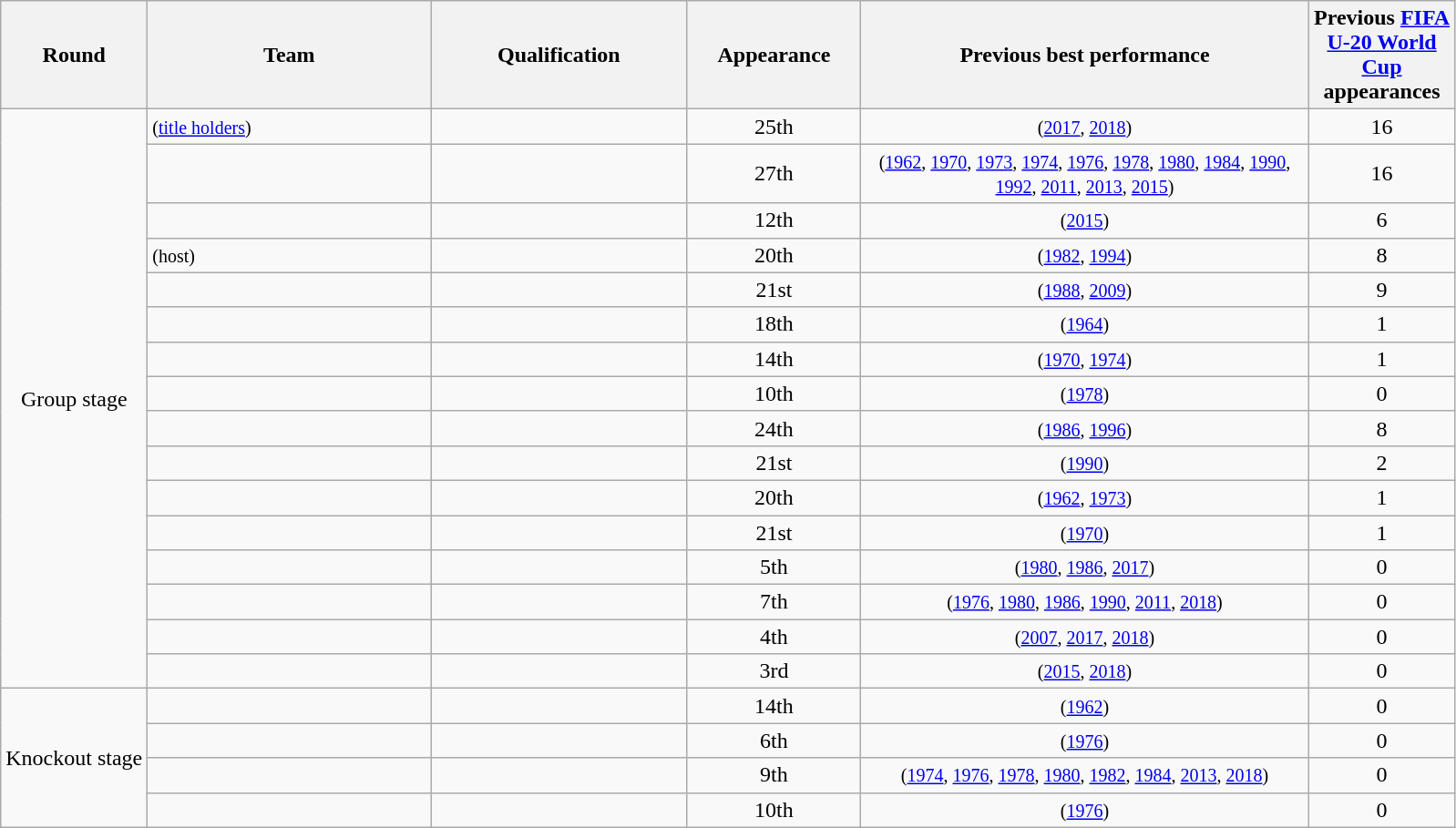<table class="wikitable sortable">
<tr>
<th>Round</th>
<th width=200px>Team</th>
<th width=180px>Qualification</th>
<th width=120px data-sort-type="number">Appearance</th>
<th width=320px>Previous best performance</th>
<th width=100px>Previous <a href='#'>FIFA U-20 World Cup</a> appearances</th>
</tr>
<tr>
<td align=center rowspan=16>Group stage</td>
<td align=left> <small>(<a href='#'>title holders</a>)</small></td>
<td align=center></td>
<td align=center>25th</td>
<td align=center> <small>(<a href='#'>2017</a>, <a href='#'>2018</a>)</small></td>
<td align=center>16</td>
</tr>
<tr>
<td align=left></td>
<td align=center></td>
<td align=center>27th</td>
<td align=center> <small>(<a href='#'>1962</a>, <a href='#'>1970</a>, <a href='#'>1973</a>, <a href='#'>1974</a>, <a href='#'>1976</a>, <a href='#'>1978</a>, <a href='#'>1980</a>, <a href='#'>1984</a>, <a href='#'>1990</a>, <a href='#'>1992</a>, <a href='#'>2011</a>, <a href='#'>2013</a>, <a href='#'>2015</a>)</small></td>
<td align=center>16</td>
</tr>
<tr>
<td align=left></td>
<td align=center></td>
<td align=center>12th</td>
<td align=center> <small> (<a href='#'>2015</a>)</small></td>
<td align=center>6</td>
</tr>
<tr>
<td align=left> <small>(host)</small></td>
<td align=center></td>
<td align=center>20th</td>
<td align=center> <small> (<a href='#'>1982</a>, <a href='#'>1994</a>)</small></td>
<td align=center>8</td>
</tr>
<tr>
<td align=left></td>
<td align=center></td>
<td align=center>21st</td>
<td align=center> <small> (<a href='#'>1988</a>, <a href='#'>2009</a>)</small></td>
<td align=center>9</td>
</tr>
<tr>
<td align=left></td>
<td align=center></td>
<td align=center>18th</td>
<td align=center> <small> (<a href='#'>1964</a>)</small></td>
<td align=center>1</td>
</tr>
<tr>
<td align=left></td>
<td align=center></td>
<td align=center>14th</td>
<td align=center> <small> (<a href='#'>1970</a>, <a href='#'>1974</a>)</small></td>
<td align=center>1</td>
</tr>
<tr>
<td align=left></td>
<td align=center></td>
<td align=center>10th</td>
<td align=center> <small> (<a href='#'>1978</a>)</small></td>
<td align=center>0</td>
</tr>
<tr>
<td align=left></td>
<td align=center></td>
<td align=center>24th</td>
<td align=center> <small>(<a href='#'>1986</a>, <a href='#'>1996</a>)</small></td>
<td align=center>8</td>
</tr>
<tr>
<td align=left></td>
<td align=center></td>
<td align=center>21st</td>
<td align=center> <small> (<a href='#'>1990</a>)</small></td>
<td align=center>2</td>
</tr>
<tr>
<td align=left></td>
<td align=center></td>
<td align=center>20th</td>
<td align=center> <small> (<a href='#'>1962</a>, <a href='#'>1973</a>)</small></td>
<td align=center>1</td>
</tr>
<tr>
<td align=left></td>
<td align=center></td>
<td align=center>21st</td>
<td align=center> <small> (<a href='#'>1970</a>)</small></td>
<td align=center>1</td>
</tr>
<tr>
<td align=left></td>
<td align=center></td>
<td align=center>5th</td>
<td align=center> <small> (<a href='#'>1980</a>, <a href='#'>1986</a>, <a href='#'>2017</a>)</small></td>
<td align=center>0</td>
</tr>
<tr>
<td align=left></td>
<td align=center></td>
<td align=center>7th</td>
<td align=center> <small> (<a href='#'>1976</a>, <a href='#'>1980</a>, <a href='#'>1986</a>, <a href='#'>1990</a>, <a href='#'>2011</a>, <a href='#'>2018</a>)</small></td>
<td align=center>0</td>
</tr>
<tr>
<td align=left></td>
<td align=center></td>
<td align=center>4th</td>
<td align=center> <small> (<a href='#'>2007</a>, <a href='#'>2017</a>, <a href='#'>2018</a>)</small></td>
<td align=center>0</td>
</tr>
<tr>
<td align=left></td>
<td align=center></td>
<td align=center>3rd</td>
<td align=center> <small> (<a href='#'>2015</a>, <a href='#'>2018</a>)</small></td>
<td align=center>0</td>
</tr>
<tr>
<td align=center rowspan=4>Knockout stage</td>
<td align=left></td>
<td align=center></td>
<td align=center>14th</td>
<td align=center> <small> (<a href='#'>1962</a>)</small></td>
<td align=center>0</td>
</tr>
<tr>
<td align=left></td>
<td align=center></td>
<td align=center>6th</td>
<td align=center> <small> (<a href='#'>1976</a>)</small></td>
<td align=center>0</td>
</tr>
<tr>
<td align=left></td>
<td align=center></td>
<td align=center>9th</td>
<td align=center> <small> (<a href='#'>1974</a>, <a href='#'>1976</a>, <a href='#'>1978</a>, <a href='#'>1980</a>, <a href='#'>1982</a>, <a href='#'>1984</a>, <a href='#'>2013</a>, <a href='#'>2018</a>)</small></td>
<td align=center>0</td>
</tr>
<tr>
<td align=left></td>
<td align=center></td>
<td align=center>10th</td>
<td align=center> <small> (<a href='#'>1976</a>)</small></td>
<td align=center>0</td>
</tr>
</table>
